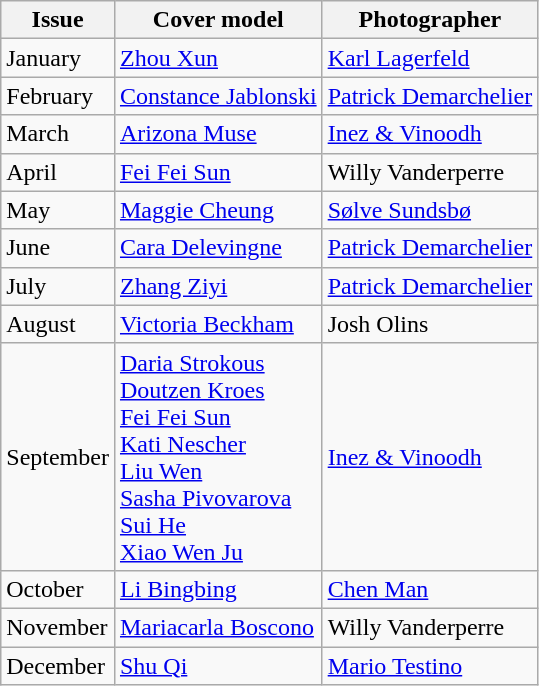<table class="sortable wikitable">
<tr>
<th>Issue</th>
<th>Cover model</th>
<th>Photographer</th>
</tr>
<tr>
<td>January</td>
<td><a href='#'>Zhou Xun</a></td>
<td><a href='#'>Karl Lagerfeld</a></td>
</tr>
<tr>
<td>February</td>
<td><a href='#'>Constance Jablonski</a></td>
<td><a href='#'>Patrick Demarchelier</a></td>
</tr>
<tr>
<td>March</td>
<td><a href='#'>Arizona Muse</a></td>
<td><a href='#'>Inez & Vinoodh</a></td>
</tr>
<tr>
<td>April</td>
<td><a href='#'>Fei Fei Sun</a></td>
<td>Willy Vanderperre</td>
</tr>
<tr>
<td>May</td>
<td><a href='#'>Maggie Cheung</a></td>
<td><a href='#'>Sølve Sundsbø</a></td>
</tr>
<tr>
<td>June</td>
<td><a href='#'>Cara Delevingne</a></td>
<td><a href='#'>Patrick Demarchelier</a></td>
</tr>
<tr>
<td>July</td>
<td><a href='#'>Zhang Ziyi</a></td>
<td><a href='#'>Patrick Demarchelier</a></td>
</tr>
<tr>
<td>August</td>
<td><a href='#'>Victoria Beckham</a></td>
<td>Josh Olins</td>
</tr>
<tr>
<td>September</td>
<td><a href='#'>Daria Strokous</a><br><a href='#'>Doutzen Kroes</a><br><a href='#'>Fei Fei Sun</a><br><a href='#'>Kati Nescher</a><br><a href='#'>Liu Wen</a><br><a href='#'>Sasha Pivovarova</a><br><a href='#'>Sui He</a><br><a href='#'>Xiao Wen Ju</a></td>
<td><a href='#'>Inez & Vinoodh</a></td>
</tr>
<tr>
<td>October</td>
<td><a href='#'>Li Bingbing</a></td>
<td><a href='#'>Chen Man</a></td>
</tr>
<tr>
<td>November</td>
<td><a href='#'>Mariacarla Boscono</a></td>
<td>Willy Vanderperre</td>
</tr>
<tr>
<td>December</td>
<td><a href='#'>Shu Qi</a></td>
<td><a href='#'>Mario Testino</a></td>
</tr>
</table>
